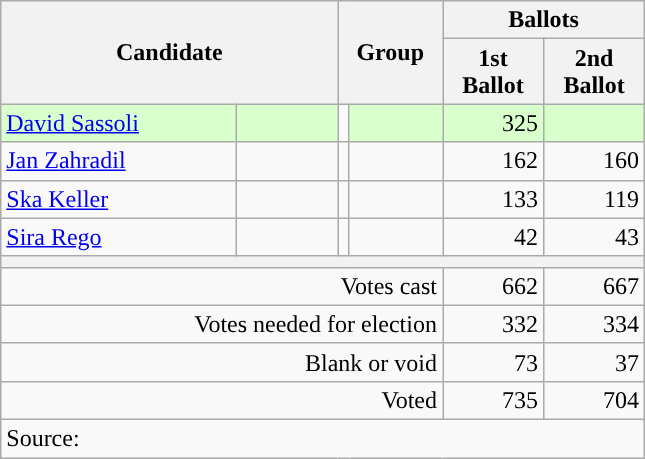<table class="wikitable">
<tr>
<th colspan=2 rowspan=2>Candidate</th>
<th colspan=2 rowspan=2 style="width:60px">Group</th>
<th colspan=2>Ballots</th>
</tr>
<tr>
<th style="width:60px;">1st Ballot</th>
<th style="width:60px;">2nd Ballot</th>
</tr>
<tr>
<td style="background-color:#d8ffcc"><a href='#'>David Sassoli</a></td>
<td style="background-color:#d8ffcc; width:60px;"></td>
<td style="background-color:"></td>
<td style="background-color:#d8ffcc"><strong></strong></td>
<td align="right" style="background-color:#d8ffcc">325</td>
<td align="right" style="background-color:#d8ffcc"><strong></strong></td>
</tr>
<tr>
<td><a href='#'>Jan Zahradil</a></td>
<td></td>
<td style="background:"></td>
<td><strong></strong></td>
<td align="right">162</td>
<td align="right">160</td>
</tr>
<tr>
<td style="width:150px;"><a href='#'>Ska Keller</a></td>
<td></td>
<td style="background:"></td>
<td style="width:55px;"><strong></strong></td>
<td align="right">133</td>
<td align="right">119</td>
</tr>
<tr>
<td><a href='#'>Sira Rego</a></td>
<td></td>
<td style="background-color:"></td>
<td><strong></strong></td>
<td align="right">42</td>
<td align="right">43</td>
</tr>
<tr>
<th colspan=6></th>
</tr>
<tr>
<td colspan=4 align="right">Votes cast</td>
<td align="right">662</td>
<td align="right">667</td>
</tr>
<tr>
<td colspan=4 align="right">Votes needed for election</td>
<td align="right">332</td>
<td align="right">334</td>
</tr>
<tr>
<td colspan=4 align="right">Blank or void</td>
<td align="right">73</td>
<td align="right">37</td>
</tr>
<tr>
<td colspan=4 align="right">Voted</td>
<td align="right">735</td>
<td align="right">704</td>
</tr>
<tr>
<td colspan=6>Source: </td>
</tr>
</table>
